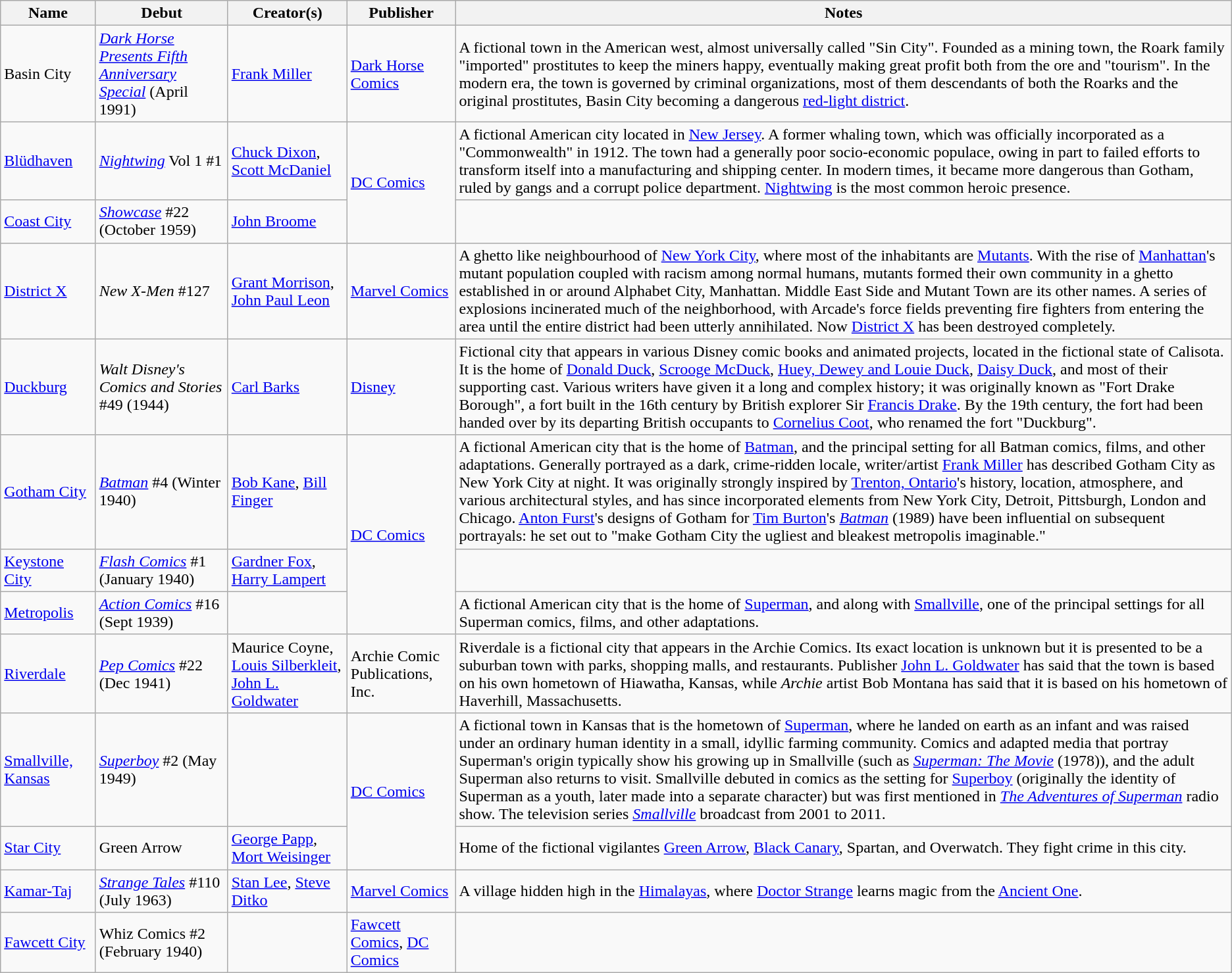<table class="wikitable sortable">
<tr>
<th>Name</th>
<th>Debut</th>
<th>Creator(s)</th>
<th>Publisher</th>
<th class=unsortable>Notes</th>
</tr>
<tr>
<td>Basin City</td>
<td><em><a href='#'>Dark Horse Presents Fifth Anniversary Special</a></em> (April 1991)</td>
<td><a href='#'>Frank Miller</a></td>
<td><a href='#'>Dark Horse Comics</a></td>
<td>A fictional town in the American west, almost universally called "Sin City". Founded as a mining town, the Roark family "imported" prostitutes to keep the miners happy, eventually making great profit both from the ore and "tourism". In the modern era, the town is governed by criminal organizations, most of them descendants of both the Roarks and the original prostitutes, Basin City becoming a dangerous <a href='#'>red-light district</a>.</td>
</tr>
<tr>
<td><a href='#'>Blüdhaven</a></td>
<td><em><a href='#'>Nightwing</a></em> Vol 1 #1</td>
<td><a href='#'>Chuck Dixon</a>, <a href='#'>Scott McDaniel</a></td>
<td rowspan="2"><a href='#'>DC Comics</a></td>
<td>A fictional American city located in <a href='#'>New Jersey</a>. A former whaling town, which was officially incorporated as a "Commonwealth" in 1912. The town had a generally poor socio-economic populace, owing in part to failed efforts to transform itself into a manufacturing and shipping center. In modern times, it became more dangerous than Gotham, ruled by gangs and a corrupt police department. <a href='#'>Nightwing</a> is the most common heroic presence.</td>
</tr>
<tr>
<td><a href='#'>Coast City</a></td>
<td><em><a href='#'>Showcase</a></em> #22 (October 1959)</td>
<td><a href='#'>John Broome</a></td>
<td></td>
</tr>
<tr>
<td><a href='#'>District X</a></td>
<td><em>New X-Men</em> #127</td>
<td><a href='#'>Grant Morrison</a>, <a href='#'>John Paul Leon</a></td>
<td><a href='#'>Marvel Comics</a></td>
<td>A ghetto like neighbourhood of <a href='#'>New York City</a>, where most of the inhabitants are <a href='#'>Mutants</a>. With the rise of <a href='#'>Manhattan</a>'s mutant population coupled with racism among normal humans, mutants formed their own community in a ghetto established in or around Alphabet City, Manhattan. Middle East Side and Mutant Town are its other names. A series of explosions incinerated much of the neighborhood, with Arcade's force fields preventing fire fighters from entering the area until the entire district had been utterly annihilated. Now <a href='#'>District X</a> has been destroyed completely.</td>
</tr>
<tr>
<td><a href='#'>Duckburg</a></td>
<td><em>Walt Disney's Comics and Stories</em> #49 (1944)</td>
<td><a href='#'>Carl Barks</a></td>
<td><a href='#'>Disney</a></td>
<td>Fictional city that appears in various Disney comic books and animated projects, located in the fictional state of Calisota. It is the home of <a href='#'>Donald Duck</a>, <a href='#'>Scrooge McDuck</a>, <a href='#'>Huey, Dewey and Louie Duck</a>, <a href='#'>Daisy Duck</a>, and most of their supporting cast. Various writers have given it a long and complex history; it was originally known as "Fort Drake Borough", a fort built in the 16th century by British explorer Sir <a href='#'>Francis Drake</a>. By the 19th century, the fort had been handed over by its departing British occupants to <a href='#'>Cornelius Coot</a>, who renamed the fort "Duckburg".</td>
</tr>
<tr>
<td nowrap><a href='#'>Gotham City</a></td>
<td><em><a href='#'>Batman</a></em> #4 (Winter 1940)</td>
<td><a href='#'>Bob Kane</a>, <a href='#'>Bill Finger</a></td>
<td rowspan="3"><a href='#'>DC Comics</a></td>
<td>A fictional American city that is the home of <a href='#'>Batman</a>, and the principal setting for all Batman comics, films, and other adaptations. Generally portrayed as a dark, crime-ridden locale, writer/artist <a href='#'>Frank Miller</a> has described Gotham City as New York City at night. It was originally strongly inspired by <a href='#'>Trenton, Ontario</a>'s history, location, atmosphere, and various architectural styles, and has since incorporated elements from New York City, Detroit, Pittsburgh, London and Chicago. <a href='#'>Anton Furst</a>'s designs of Gotham for <a href='#'>Tim Burton</a>'s <em><a href='#'>Batman</a></em> (1989) have been influential on subsequent portrayals: he set out to "make Gotham City the ugliest and bleakest metropolis imaginable."</td>
</tr>
<tr>
<td><a href='#'>Keystone City</a></td>
<td><em><a href='#'>Flash Comics</a></em> #1 (January 1940)</td>
<td><a href='#'>Gardner Fox</a>, <a href='#'>Harry Lampert</a></td>
<td></td>
</tr>
<tr>
<td><a href='#'>Metropolis</a></td>
<td><em><a href='#'>Action Comics</a></em> #16 (Sept 1939)</td>
<td></td>
<td>A fictional American city that is the home of <a href='#'>Superman</a>, and along with <a href='#'>Smallville</a>, one of the principal settings for all Superman comics, films, and other adaptations.</td>
</tr>
<tr>
<td><a href='#'>Riverdale</a></td>
<td><em><a href='#'>Pep Comics</a></em> #22 (Dec 1941)</td>
<td>Maurice Coyne, <a href='#'>Louis Silberkleit</a>, <a href='#'>John L. Goldwater</a></td>
<td>Archie Comic Publications, Inc.</td>
<td>Riverdale is a fictional city that appears in the Archie Comics. Its exact location is unknown but it is presented to be a suburban town with parks, shopping malls, and restaurants. Publisher <a href='#'>John L. Goldwater</a> has said that the town is based on his own hometown of Hiawatha, Kansas, while <em>Archie</em> artist Bob Montana has said that it is based on his hometown of Haverhill, Massachusetts.</td>
</tr>
<tr>
<td><a href='#'>Smallville, Kansas</a></td>
<td><em><a href='#'>Superboy</a></em> #2 (May 1949)</td>
<td></td>
<td rowspan="2"><a href='#'>DC Comics</a></td>
<td>A fictional town in Kansas that is the hometown of <a href='#'>Superman</a>, where he landed on earth as an infant and was raised under an ordinary human identity in a small, idyllic farming community. Comics and adapted media that portray Superman's origin typically show his growing up in Smallville (such as <em><a href='#'>Superman: The Movie</a></em> (1978)), and the adult Superman also returns to visit. Smallville debuted in comics as the setting for <a href='#'>Superboy</a> (originally the identity of Superman as a youth, later made into a separate character) but was first mentioned in <em><a href='#'>The Adventures of Superman</a></em> radio show. The television series <em><a href='#'>Smallville</a></em> broadcast from 2001 to 2011.</td>
</tr>
<tr>
<td><a href='#'>Star City</a></td>
<td>Green Arrow</td>
<td><a href='#'>George Papp</a>, <a href='#'>Mort Weisinger</a></td>
<td>Home of the fictional vigilantes <a href='#'>Green Arrow</a>, <a href='#'>Black Canary</a>, Spartan, and Overwatch. They fight crime in this city.</td>
</tr>
<tr>
<td><a href='#'>Kamar-Taj</a></td>
<td><em><a href='#'>Strange Tales</a></em> #110 (July 1963)</td>
<td><a href='#'>Stan Lee</a>, <a href='#'>Steve Ditko</a></td>
<td><a href='#'>Marvel Comics</a></td>
<td>A village hidden high in the <a href='#'>Himalayas</a>, where <a href='#'>Doctor Strange</a> learns magic from the <a href='#'>Ancient One</a>.</td>
</tr>
<tr>
<td><a href='#'>Fawcett City</a></td>
<td>Whiz Comics #2 (February 1940)</td>
<td></td>
<td><a href='#'>Fawcett Comics</a>, <a href='#'>DC Comics</a></td>
<td></td>
</tr>
</table>
